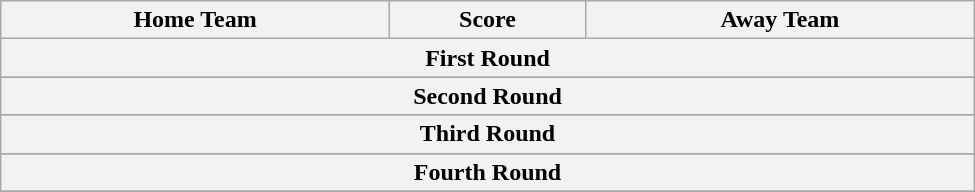<table class="wikitable" style="text-align: center; width:650px">
<tr>
<th scope=col width="245px">Home Team</th>
<th scope=col width="120px">Score</th>
<th scope=col width="245px">Away Team</th>
</tr>
<tr>
<th colspan="3">First Round</th>
</tr>
<tr>
</tr>
<tr>
<th colspan="3">Second Round</th>
</tr>
<tr>
</tr>
<tr>
<th colspan="3">Third Round</th>
</tr>
<tr>
</tr>
<tr>
</tr>
<tr>
<th colspan="3">Fourth Round</th>
</tr>
<tr>
</tr>
<tr>
</tr>
</table>
